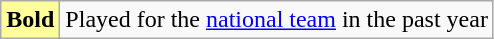<table class="wikitable">
<tr>
<td style="background-color:#FFFF99"><strong>Bold</strong></td>
<td>Played for the <a href='#'>national team</a> in the past year</td>
</tr>
</table>
